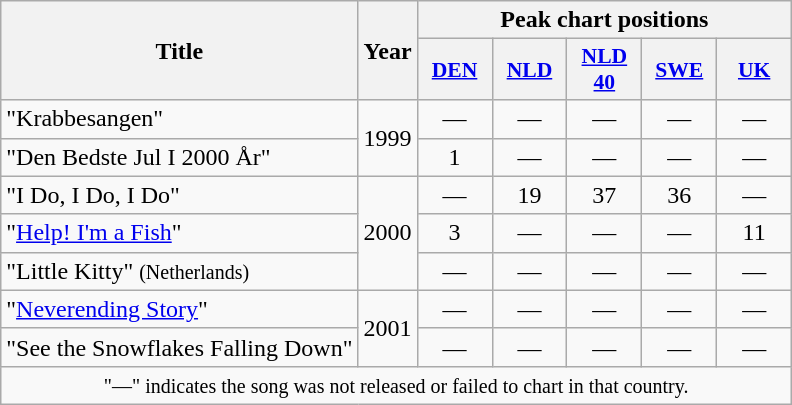<table class="wikitable" border="1">
<tr>
<th rowspan="2">Title</th>
<th rowspan="2">Year</th>
<th colspan="5">Peak chart positions</th>
</tr>
<tr>
<th style="width:3em;font-size:90%"><a href='#'>DEN</a><br></th>
<th style="width:3em;font-size:90%"><a href='#'>NLD</a><br></th>
<th style="width:3em;font-size:90%"><a href='#'>NLD<br>40</a><br></th>
<th style="width:3em;font-size:90%"><a href='#'>SWE</a><br></th>
<th style="width:3em;font-size:90%"><a href='#'>UK</a><br></th>
</tr>
<tr>
<td>"Krabbesangen"</td>
<td align=center rowspan="2">1999</td>
<td align=center>—</td>
<td align=center>—</td>
<td align=center>—</td>
<td align=center>—</td>
<td align=center>—</td>
</tr>
<tr>
<td>"Den Bedste Jul I 2000 År"</td>
<td align=center>1</td>
<td align=center>—</td>
<td align=center>—</td>
<td align=center>—</td>
<td align=center>—</td>
</tr>
<tr>
<td>"I Do, I Do, I Do"</td>
<td rowspan="3">2000</td>
<td align=center>—</td>
<td align=center>19</td>
<td align=center>37</td>
<td align=center>36</td>
<td align=center>—</td>
</tr>
<tr>
<td>"<a href='#'>Help! I'm a Fish</a>"</td>
<td align=center>3</td>
<td align=center>—</td>
<td align=center>—</td>
<td align=center>—</td>
<td align=center>11</td>
</tr>
<tr>
<td>"Little Kitty" <small>(Netherlands)</small></td>
<td align=center>—</td>
<td align=center>—</td>
<td align=center>—</td>
<td align=center>—</td>
<td align=center>—</td>
</tr>
<tr>
<td>"<a href='#'>Neverending Story</a>"</td>
<td align=center rowspan="2">2001</td>
<td align=center>—</td>
<td align=center>—</td>
<td align=center>—</td>
<td align=center>—</td>
<td align=center>—</td>
</tr>
<tr>
<td>"See the Snowflakes Falling Down"</td>
<td align=center>—</td>
<td align=center>—</td>
<td align=center>—</td>
<td align=center>—</td>
<td align=center>—</td>
</tr>
<tr>
<td colspan="7" style="text-align:center;"><small>"—" indicates the song was not released or failed to chart in that country.</small></td>
</tr>
</table>
